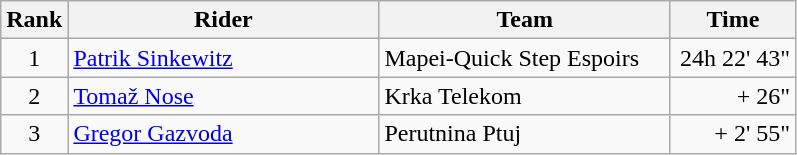<table class="wikitable">
<tr>
<th>Rank</th>
<th>Rider</th>
<th>Team</th>
<th>Time</th>
</tr>
<tr>
<td align=center>1</td>
<td width=200> <a href='#'>Patrik Sinkewitz</a> </td>
<td width=187>Mapei-Quick Step Espoirs</td>
<td width=76 align=right>24h 22' 43"</td>
</tr>
<tr>
<td align=center>2</td>
<td> <a href='#'>Tomaž Nose</a></td>
<td>Krka Telekom</td>
<td align=right>+ 26"</td>
</tr>
<tr>
<td align=center>3</td>
<td> <a href='#'>Gregor Gazvoda</a></td>
<td>Perutnina Ptuj</td>
<td align=right>+ 2' 55"</td>
</tr>
</table>
